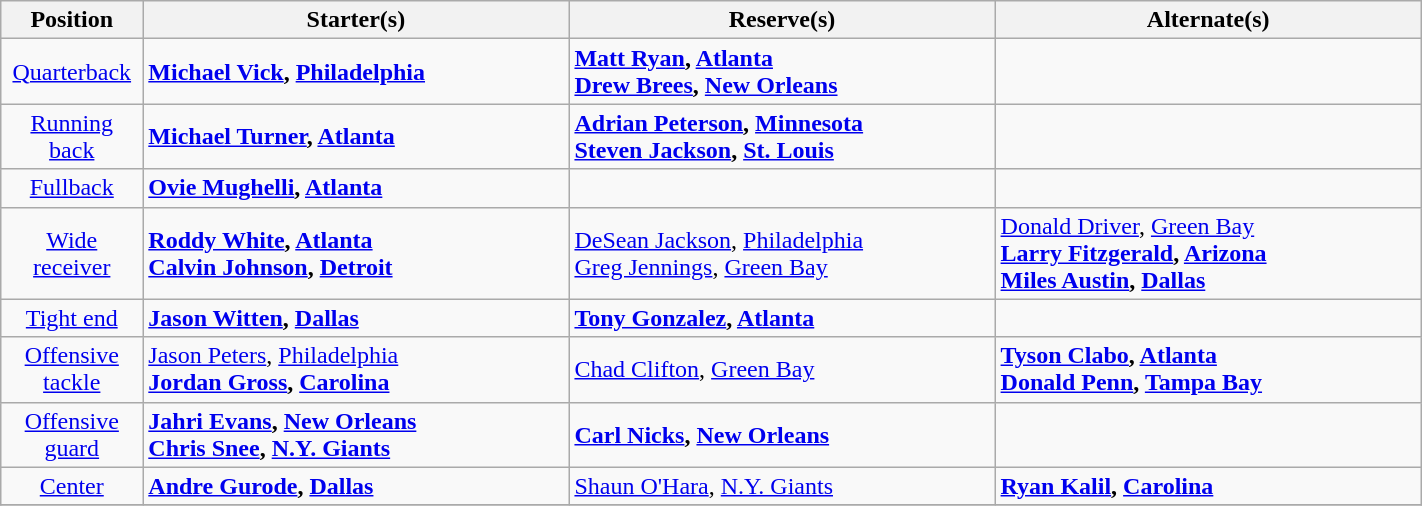<table class="wikitable" width=75%>
<tr>
<th width=10%>Position</th>
<th width=30%>Starter(s)</th>
<th width=30%>Reserve(s)</th>
<th width=30%>Alternate(s)</th>
</tr>
<tr>
<td align=center><a href='#'>Quarterback</a></td>
<td><strong> <a href='#'>Michael Vick</a>, <a href='#'>Philadelphia</a></strong></td>
<td><strong> <a href='#'>Matt Ryan</a>, <a href='#'>Atlanta</a></strong><br><strong> <a href='#'>Drew Brees</a>, <a href='#'>New Orleans</a></strong></td>
<td></td>
</tr>
<tr>
<td align=center><a href='#'>Running back</a></td>
<td><strong> <a href='#'>Michael Turner</a>, <a href='#'>Atlanta</a></strong></td>
<td><strong> <a href='#'>Adrian Peterson</a>, <a href='#'>Minnesota</a></strong><br><strong> <a href='#'>Steven Jackson</a>, <a href='#'>St. Louis</a></strong></td>
<td></td>
</tr>
<tr>
<td align=center><a href='#'>Fullback</a></td>
<td><strong> <a href='#'>Ovie Mughelli</a>, <a href='#'>Atlanta</a></strong></td>
<td></td>
<td></td>
</tr>
<tr>
<td align=center><a href='#'>Wide receiver</a></td>
<td><strong> <a href='#'>Roddy White</a>, <a href='#'>Atlanta</a></strong><br><strong> <a href='#'>Calvin Johnson</a>, <a href='#'>Detroit</a></strong></td>
<td> <a href='#'>DeSean Jackson</a>, <a href='#'>Philadelphia</a><br> <a href='#'>Greg Jennings</a>, <a href='#'>Green Bay</a></td>
<td> <a href='#'>Donald Driver</a>, <a href='#'>Green Bay</a><br><strong> <a href='#'>Larry Fitzgerald</a>, <a href='#'>Arizona</a></strong><br><strong> <a href='#'>Miles Austin</a>, <a href='#'>Dallas</a></strong></td>
</tr>
<tr>
<td align=center><a href='#'>Tight end</a></td>
<td><strong> <a href='#'>Jason Witten</a>, <a href='#'>Dallas</a></strong></td>
<td><strong> <a href='#'>Tony Gonzalez</a>, <a href='#'>Atlanta</a></strong></td>
<td></td>
</tr>
<tr>
<td align=center><a href='#'>Offensive tackle</a></td>
<td> <a href='#'>Jason Peters</a>, <a href='#'>Philadelphia</a><br><strong> <a href='#'>Jordan Gross</a>, <a href='#'>Carolina</a></strong></td>
<td> <a href='#'>Chad Clifton</a>, <a href='#'>Green Bay</a></td>
<td><strong> <a href='#'>Tyson Clabo</a>, <a href='#'>Atlanta</a></strong><br><strong> <a href='#'>Donald Penn</a>, <a href='#'>Tampa Bay</a></strong></td>
</tr>
<tr>
<td align=center><a href='#'>Offensive guard</a></td>
<td><strong> <a href='#'>Jahri Evans</a>, <a href='#'>New Orleans</a></strong><br><strong> <a href='#'>Chris Snee</a>, <a href='#'>N.Y. Giants</a></strong></td>
<td><strong> <a href='#'>Carl Nicks</a>, <a href='#'>New Orleans</a></strong></td>
<td></td>
</tr>
<tr>
<td align=center><a href='#'>Center</a></td>
<td><strong> <a href='#'>Andre Gurode</a>, <a href='#'>Dallas</a></strong></td>
<td> <a href='#'>Shaun O'Hara</a>, <a href='#'>N.Y. Giants</a></td>
<td><strong> <a href='#'>Ryan Kalil</a>, <a href='#'>Carolina</a></strong></td>
</tr>
<tr>
</tr>
</table>
